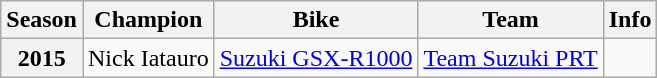<table class="wikitable">
<tr>
<th>Season</th>
<th>Champion</th>
<th>Bike</th>
<th>Team</th>
<th>Info</th>
</tr>
<tr>
<th>2015</th>
<td> Nick Iatauro</td>
<td> <a href='#'>Suzuki GSX-R1000</a></td>
<td> <a href='#'>Team Suzuki PRT</a></td>
<td></td>
</tr>
</table>
